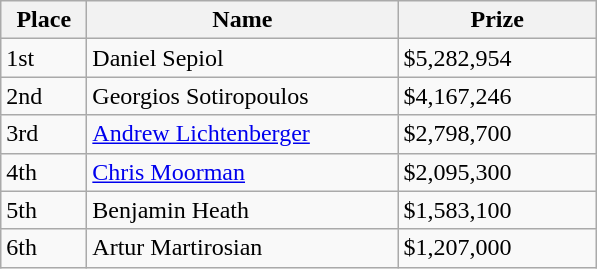<table class="wikitable">
<tr>
<th style="width:50px;">Place</th>
<th style="width:200px;">Name</th>
<th style="width:125px;">Prize</th>
</tr>
<tr>
<td>1st</td>
<td> Daniel Sepiol</td>
<td>$5,282,954</td>
</tr>
<tr>
<td>2nd</td>
<td> Georgios Sotiropoulos</td>
<td>$4,167,246</td>
</tr>
<tr>
<td>3rd</td>
<td> <a href='#'>Andrew Lichtenberger</a></td>
<td>$2,798,700</td>
</tr>
<tr>
<td>4th</td>
<td> <a href='#'>Chris Moorman</a></td>
<td>$2,095,300</td>
</tr>
<tr>
<td>5th</td>
<td> Benjamin Heath</td>
<td>$1,583,100</td>
</tr>
<tr>
<td>6th</td>
<td> Artur Martirosian</td>
<td>$1,207,000</td>
</tr>
</table>
